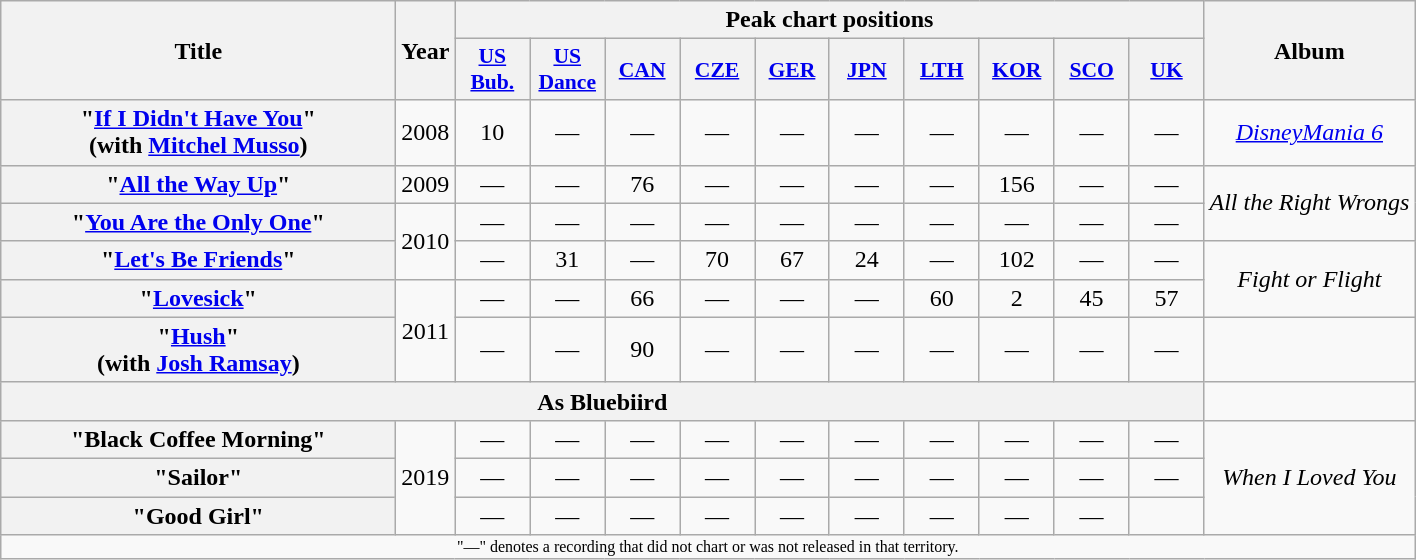<table class="wikitable plainrowheaders" style="text-align:center;" border="1">
<tr>
<th scope="col" rowspan="2" style="width:16em;">Title</th>
<th scope="col" rowspan="2">Year</th>
<th scope="col" colspan="10">Peak chart positions</th>
<th scope="col" rowspan="2">Album</th>
</tr>
<tr>
<th scope="col" style="width:3em;font-size:90%;"><a href='#'>US Bub.</a><br></th>
<th scope="col" style="width:3em;font-size:90%;"><a href='#'>US Dance</a><br></th>
<th scope="col" style="width:3em;font-size:90%;"><a href='#'>CAN</a><br></th>
<th scope="col" style="width:3em;font-size:90%;"><a href='#'>CZE</a><br></th>
<th scope="col" style="width:3em;font-size:90%;"><a href='#'>GER</a><br></th>
<th scope="col" style="width:3em;font-size:90%;"><a href='#'>JPN</a><br></th>
<th scope="col" style="width:3em;font-size:90%;"><a href='#'>LTH</a><br></th>
<th scope="col" style="width:3em;font-size:90%;"><a href='#'>KOR</a><br></th>
<th scope="col" style="width:3em;font-size:90%;"><a href='#'>SCO</a><br></th>
<th scope="col" style="width:3em;font-size:90%;"><a href='#'>UK</a><br></th>
</tr>
<tr>
<th scope="row">"<a href='#'>If I Didn't Have You</a>"<br><span>(with <a href='#'>Mitchel Musso</a>)</span></th>
<td>2008</td>
<td>10</td>
<td>—</td>
<td>—</td>
<td>—</td>
<td>—</td>
<td>—</td>
<td>—</td>
<td>—</td>
<td>—</td>
<td>—</td>
<td><em><a href='#'>DisneyMania 6</a></em></td>
</tr>
<tr>
<th scope="row">"<a href='#'>All the Way Up</a>"</th>
<td>2009</td>
<td>—</td>
<td>—</td>
<td>76</td>
<td>—</td>
<td>—</td>
<td>—</td>
<td>—</td>
<td>156</td>
<td>—</td>
<td>—</td>
<td rowspan="2"><em>All the Right Wrongs</em></td>
</tr>
<tr>
<th scope="row">"<a href='#'>You Are the Only One</a>"</th>
<td rowspan="2">2010</td>
<td>—</td>
<td>—</td>
<td>—</td>
<td>—</td>
<td>—</td>
<td>—</td>
<td>—</td>
<td>—</td>
<td>—</td>
<td>—</td>
</tr>
<tr>
<th scope="row">"<a href='#'>Let's Be Friends</a>"</th>
<td>—</td>
<td>31</td>
<td>—</td>
<td>70</td>
<td>67</td>
<td>24</td>
<td>—</td>
<td>102</td>
<td>—</td>
<td>—</td>
<td rowspan="2"><em>Fight or Flight</em></td>
</tr>
<tr>
<th scope="row">"<a href='#'>Lovesick</a>"</th>
<td rowspan="2">2011</td>
<td>—</td>
<td>—</td>
<td>66</td>
<td>—</td>
<td>—</td>
<td>—</td>
<td>60</td>
<td>2</td>
<td>45</td>
<td>57</td>
</tr>
<tr>
<th scope="row">"<a href='#'>Hush</a>"<br><span>(with <a href='#'>Josh Ramsay</a>)</span></th>
<td>—</td>
<td>—</td>
<td>90</td>
<td>—</td>
<td>—</td>
<td>—</td>
<td>—</td>
<td>—</td>
<td>—</td>
<td>—</td>
<td></td>
</tr>
<tr>
<th scope="col" colspan="12">As Bluebiird</th>
</tr>
<tr>
<th scope="row">"Black Coffee Morning"</th>
<td rowspan="3">2019</td>
<td>—</td>
<td>—</td>
<td>—</td>
<td>—</td>
<td>—</td>
<td>—</td>
<td>—</td>
<td>—</td>
<td>—</td>
<td>—</td>
<td rowspan="3"><em>When I Loved You</em></td>
</tr>
<tr>
<th scope="row">"Sailor"</th>
<td>—</td>
<td>—</td>
<td>—</td>
<td>—</td>
<td>—</td>
<td>—</td>
<td>—</td>
<td>—</td>
<td>—</td>
<td>—</td>
</tr>
<tr>
<th scope="row">"Good Girl"</th>
<td>—</td>
<td>—</td>
<td>—</td>
<td>—</td>
<td>—</td>
<td>—</td>
<td>—</td>
<td>—</td>
<td>—</td>
</tr>
<tr>
<td align="center" colspan="16" style="font-size:8pt">"—" denotes a recording that did not chart or was not released in that territory.</td>
</tr>
</table>
